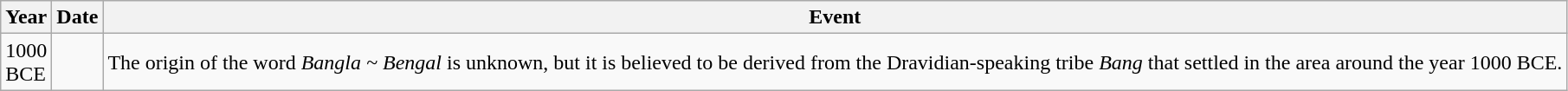<table class="wikitable">
<tr>
<th>Year</th>
<th>Date</th>
<th>Event</th>
</tr>
<tr>
<td>1000<br>BCE</td>
<td></td>
<td>The origin of the word <em>Bangla ~ Bengal</em> is unknown, but it is believed to be derived from the Dravidian-speaking tribe <em>Bang</em> that settled in the area around the year 1000 BCE.</td>
</tr>
</table>
